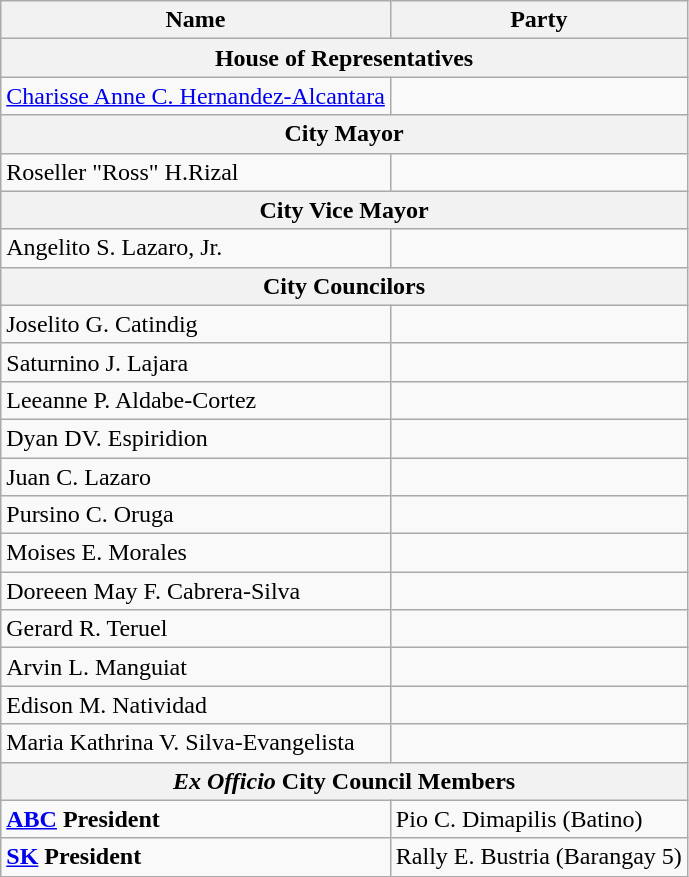<table class=wikitable>
<tr>
<th>Name</th>
<th colspan=2>Party</th>
</tr>
<tr>
<th colspan="3">House of Representatives</th>
</tr>
<tr>
<td><a href='#'>Charisse Anne C. Hernandez-Alcantara</a></td>
<td></td>
</tr>
<tr>
<th colspan="3">City Mayor</th>
</tr>
<tr>
<td>Roseller "Ross" H.Rizal</td>
<td></td>
</tr>
<tr>
<th colspan="3">City Vice Mayor</th>
</tr>
<tr>
<td>Angelito S. Lazaro, Jr.</td>
<td></td>
</tr>
<tr>
<th colspan="3">City Councilors</th>
</tr>
<tr>
<td>Joselito G. Catindig</td>
<td></td>
</tr>
<tr>
<td>Saturnino J. Lajara</td>
<td></td>
</tr>
<tr>
<td>Leeanne P. Aldabe-Cortez</td>
<td></td>
</tr>
<tr>
<td>Dyan DV. Espiridion</td>
<td></td>
</tr>
<tr>
<td>Juan C. Lazaro</td>
<td></td>
</tr>
<tr>
<td>Pursino C. Oruga</td>
<td></td>
</tr>
<tr>
<td>Moises E. Morales</td>
<td></td>
</tr>
<tr>
<td>Doreeen May F. Cabrera-Silva</td>
<td></td>
</tr>
<tr>
<td>Gerard R. Teruel</td>
<td></td>
</tr>
<tr>
<td>Arvin L. Manguiat</td>
<td></td>
</tr>
<tr>
<td>Edison M. Natividad</td>
<td></td>
</tr>
<tr>
<td>Maria Kathrina V. Silva-Evangelista</td>
<td></td>
</tr>
<tr>
<th colspan="4"><em>Ex Officio</em> City Council Members</th>
</tr>
<tr>
<td><strong><a href='#'>ABC</a> President</strong></td>
<td colspan="3">Pio C. Dimapilis (Batino)<br></td>
</tr>
<tr>
<td><strong><a href='#'>SK</a> President</strong></td>
<td colspan="3">Rally E. Bustria (Barangay 5)<br></td>
</tr>
</table>
